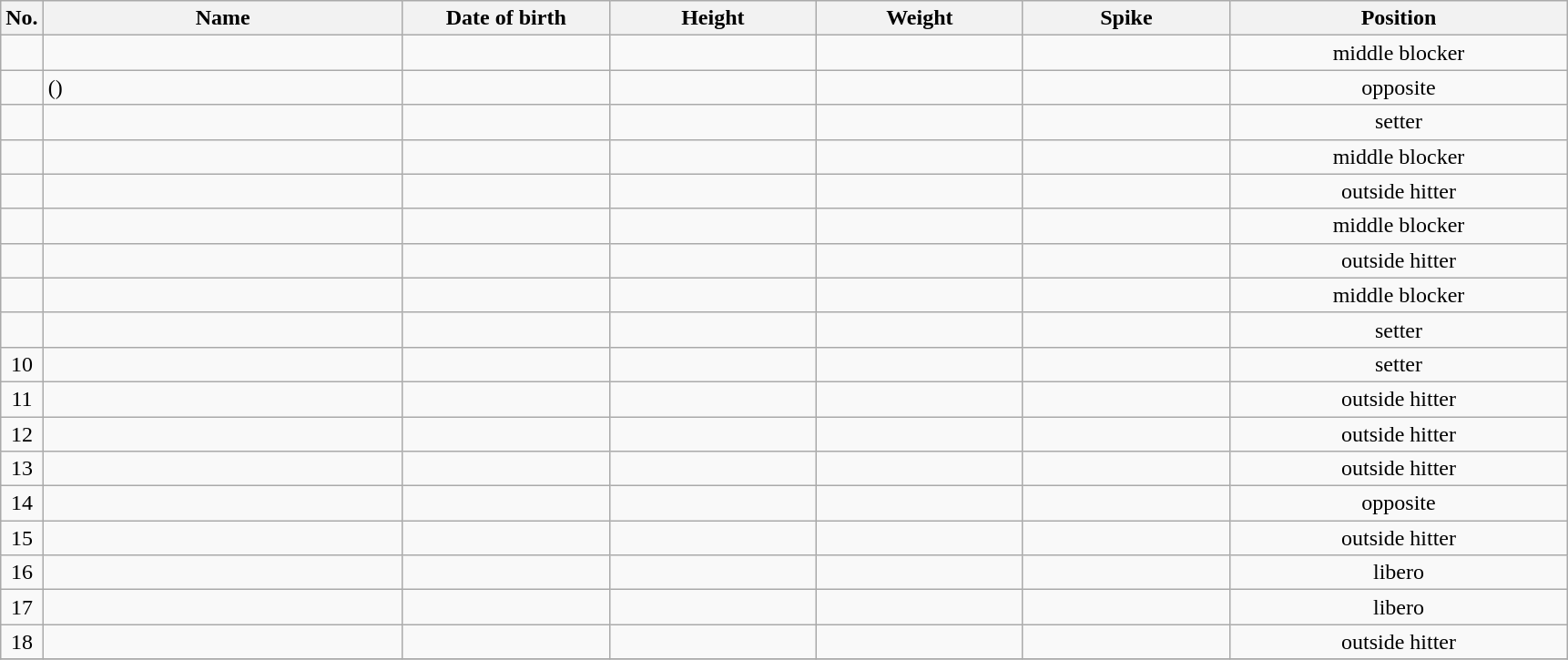<table class="wikitable sortable" style="font-size:100%; text-align:center;">
<tr>
<th>No.</th>
<th style="width:16em">Name</th>
<th style="width:9em">Date of birth</th>
<th style="width:9em">Height</th>
<th style="width:9em">Weight</th>
<th style="width:9em">Spike</th>
<th style="width:15em">Position</th>
</tr>
<tr>
<td></td>
<td align=left> </td>
<td align=right></td>
<td></td>
<td></td>
<td></td>
<td>middle blocker</td>
</tr>
<tr>
<td></td>
<td align=left>  ()</td>
<td align=right></td>
<td></td>
<td></td>
<td></td>
<td>opposite</td>
</tr>
<tr>
<td></td>
<td align=left> </td>
<td align=right></td>
<td></td>
<td></td>
<td></td>
<td>setter</td>
</tr>
<tr>
<td></td>
<td align=left> </td>
<td align=right></td>
<td></td>
<td></td>
<td></td>
<td>middle blocker</td>
</tr>
<tr>
<td></td>
<td align=left> </td>
<td align=right></td>
<td></td>
<td></td>
<td></td>
<td>outside hitter</td>
</tr>
<tr>
<td></td>
<td align=left> </td>
<td align=right></td>
<td></td>
<td></td>
<td></td>
<td>middle blocker</td>
</tr>
<tr>
<td></td>
<td align=left> </td>
<td align=right></td>
<td></td>
<td></td>
<td></td>
<td>outside hitter</td>
</tr>
<tr>
<td></td>
<td align=left> </td>
<td align=right></td>
<td></td>
<td></td>
<td></td>
<td>middle blocker</td>
</tr>
<tr>
<td></td>
<td align=left> </td>
<td align=right></td>
<td></td>
<td></td>
<td></td>
<td>setter</td>
</tr>
<tr>
<td>10</td>
<td align=left> </td>
<td align=right></td>
<td></td>
<td></td>
<td></td>
<td>setter</td>
</tr>
<tr>
<td>11</td>
<td align=left> </td>
<td align=right></td>
<td></td>
<td></td>
<td></td>
<td>outside hitter</td>
</tr>
<tr>
<td>12</td>
<td align=left> </td>
<td align=right></td>
<td></td>
<td></td>
<td></td>
<td>outside hitter</td>
</tr>
<tr>
<td>13</td>
<td align=left> </td>
<td align=right></td>
<td></td>
<td></td>
<td></td>
<td>outside hitter</td>
</tr>
<tr>
<td>14</td>
<td align=left> </td>
<td align=right></td>
<td></td>
<td></td>
<td></td>
<td>opposite</td>
</tr>
<tr>
<td>15</td>
<td align=left> </td>
<td align=right></td>
<td></td>
<td></td>
<td></td>
<td>outside hitter</td>
</tr>
<tr>
<td>16</td>
<td align=left> </td>
<td align=right></td>
<td></td>
<td></td>
<td></td>
<td>libero</td>
</tr>
<tr>
<td>17</td>
<td align=left> </td>
<td align=right></td>
<td></td>
<td></td>
<td></td>
<td>libero</td>
</tr>
<tr>
<td>18</td>
<td align=left> </td>
<td align=right></td>
<td></td>
<td></td>
<td></td>
<td>outside hitter</td>
</tr>
<tr>
</tr>
</table>
